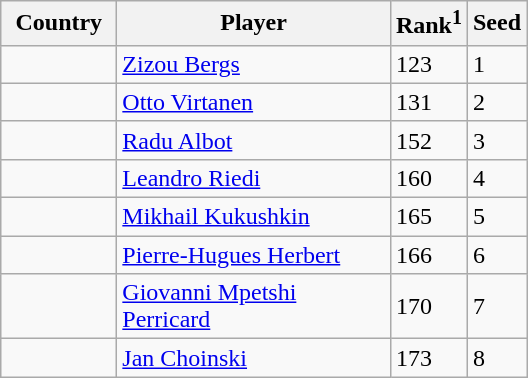<table class="sortable wikitable">
<tr>
<th width="70">Country</th>
<th width="175">Player</th>
<th>Rank<sup>1</sup></th>
<th>Seed</th>
</tr>
<tr>
<td></td>
<td><a href='#'>Zizou Bergs</a></td>
<td>123</td>
<td>1</td>
</tr>
<tr>
<td></td>
<td><a href='#'>Otto Virtanen</a></td>
<td>131</td>
<td>2</td>
</tr>
<tr>
<td></td>
<td><a href='#'>Radu Albot</a></td>
<td>152</td>
<td>3</td>
</tr>
<tr>
<td></td>
<td><a href='#'>Leandro Riedi</a></td>
<td>160</td>
<td>4</td>
</tr>
<tr>
<td></td>
<td><a href='#'>Mikhail Kukushkin</a></td>
<td>165</td>
<td>5</td>
</tr>
<tr>
<td></td>
<td><a href='#'>Pierre-Hugues Herbert</a></td>
<td>166</td>
<td>6</td>
</tr>
<tr>
<td></td>
<td><a href='#'>Giovanni Mpetshi Perricard</a></td>
<td>170</td>
<td>7</td>
</tr>
<tr>
<td></td>
<td><a href='#'>Jan Choinski</a></td>
<td>173</td>
<td>8</td>
</tr>
</table>
